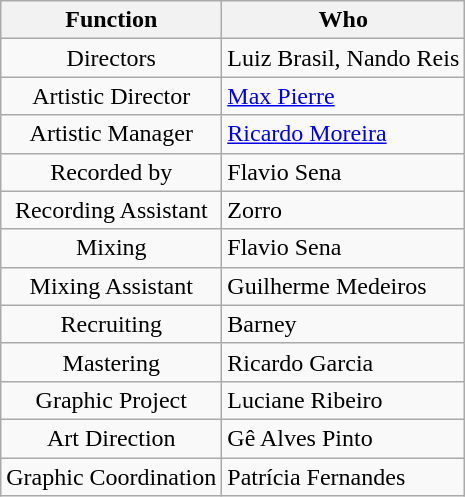<table class="wikitable">
<tr>
<th>Function</th>
<th>Who</th>
</tr>
<tr>
<td align=center>Directors</td>
<td>Luiz Brasil, Nando Reis</td>
</tr>
<tr>
<td align=center>Artistic Director</td>
<td><a href='#'>Max Pierre</a></td>
</tr>
<tr>
<td align=center>Artistic Manager</td>
<td><a href='#'>Ricardo Moreira</a></td>
</tr>
<tr>
<td align=center>Recorded by</td>
<td>Flavio Sena</td>
</tr>
<tr>
<td align=center>Recording Assistant</td>
<td>Zorro</td>
</tr>
<tr>
<td align=center>Mixing</td>
<td>Flavio Sena</td>
</tr>
<tr>
<td align=center>Mixing Assistant</td>
<td>Guilherme Medeiros</td>
</tr>
<tr>
<td align=center>Recruiting</td>
<td>Barney</td>
</tr>
<tr>
<td align=center>Mastering</td>
<td>Ricardo Garcia</td>
</tr>
<tr>
<td align=center>Graphic Project</td>
<td>Luciane Ribeiro</td>
</tr>
<tr>
<td align=center>Art Direction</td>
<td>Gê Alves Pinto</td>
</tr>
<tr>
<td align=center>Graphic Coordination</td>
<td>Patrícia Fernandes</td>
</tr>
</table>
